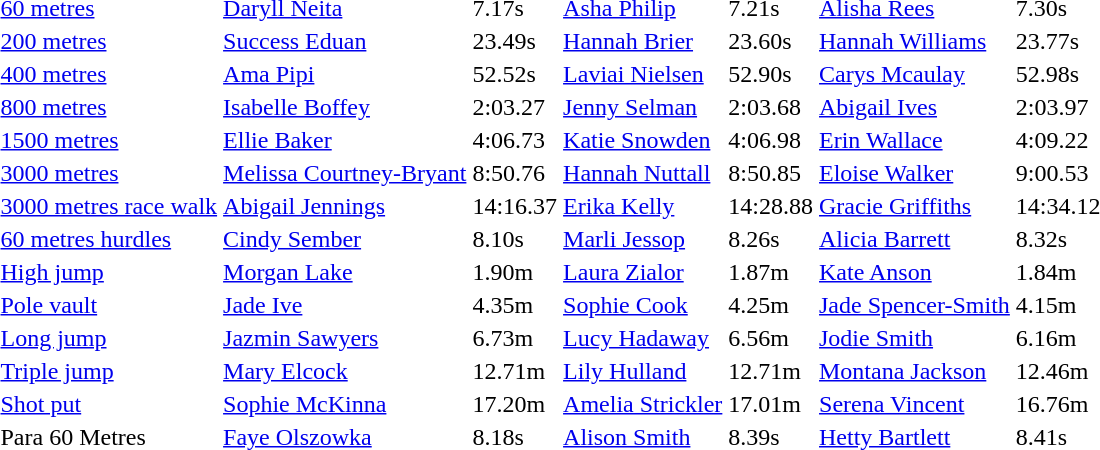<table>
<tr>
<td><a href='#'>60 metres</a></td>
<td><a href='#'>Daryll Neita</a></td>
<td>7.17s</td>
<td><a href='#'>Asha Philip</a></td>
<td>7.21s </td>
<td><a href='#'>Alisha Rees</a></td>
<td>7.30s</td>
</tr>
<tr>
<td><a href='#'>200 metres</a></td>
<td><a href='#'>Success Eduan</a></td>
<td>23.49s</td>
<td><a href='#'>Hannah Brier</a></td>
<td>23.60s </td>
<td><a href='#'>Hannah Williams</a></td>
<td>23.77s </td>
</tr>
<tr>
<td><a href='#'>400 metres</a></td>
<td><a href='#'>Ama Pipi</a></td>
<td>52.52s </td>
<td><a href='#'>Laviai Nielsen</a></td>
<td>52.90s</td>
<td><a href='#'>Carys Mcaulay</a></td>
<td>52.98s </td>
</tr>
<tr>
<td><a href='#'>800 metres</a></td>
<td><a href='#'>Isabelle Boffey</a></td>
<td>2:03.27</td>
<td><a href='#'>Jenny Selman</a></td>
<td>2:03.68</td>
<td><a href='#'>Abigail Ives</a></td>
<td>2:03.97</td>
</tr>
<tr>
<td><a href='#'>1500 metres</a></td>
<td><a href='#'>Ellie Baker</a></td>
<td>4:06.73 </td>
<td><a href='#'>Katie Snowden</a></td>
<td>4:06.98</td>
<td><a href='#'>Erin Wallace</a></td>
<td>4:09.22 </td>
</tr>
<tr>
<td><a href='#'>3000 metres</a></td>
<td><a href='#'>Melissa Courtney-Bryant</a></td>
<td>8:50.76</td>
<td><a href='#'>Hannah Nuttall</a></td>
<td>8:50.85</td>
<td><a href='#'>Eloise Walker</a></td>
<td>9:00.53</td>
</tr>
<tr>
<td><a href='#'>3000 metres race walk</a></td>
<td><a href='#'>Abigail Jennings</a></td>
<td>14:16.37 </td>
<td><a href='#'>Erika Kelly</a></td>
<td>14:28.88</td>
<td><a href='#'>Gracie Griffiths</a></td>
<td>14:34.12 </td>
</tr>
<tr>
<td><a href='#'>60 metres hurdles</a></td>
<td><a href='#'>Cindy Sember</a></td>
<td>8.10s </td>
<td><a href='#'>Marli Jessop</a></td>
<td>8.26s </td>
<td><a href='#'>Alicia Barrett</a></td>
<td>8.32s</td>
</tr>
<tr>
<td><a href='#'>High jump</a></td>
<td><a href='#'>Morgan Lake</a></td>
<td>1.90m</td>
<td><a href='#'>Laura Zialor</a></td>
<td>1.87m</td>
<td><a href='#'>Kate Anson</a></td>
<td>1.84m</td>
</tr>
<tr>
<td><a href='#'>Pole vault</a></td>
<td><a href='#'>Jade Ive</a></td>
<td>4.35m </td>
<td><a href='#'>Sophie Cook</a></td>
<td>4.25m</td>
<td><a href='#'>Jade Spencer-Smith</a></td>
<td>4.15m</td>
</tr>
<tr>
<td><a href='#'>Long jump</a></td>
<td><a href='#'>Jazmin Sawyers</a></td>
<td>6.73m</td>
<td><a href='#'>Lucy Hadaway</a></td>
<td>6.56m</td>
<td><a href='#'>Jodie Smith</a></td>
<td>6.16m</td>
</tr>
<tr>
<td><a href='#'>Triple jump</a></td>
<td><a href='#'>Mary Elcock</a></td>
<td>12.71m </td>
<td><a href='#'>Lily Hulland</a></td>
<td>12.71m </td>
<td><a href='#'>Montana Jackson</a></td>
<td>12.46m </td>
</tr>
<tr>
<td><a href='#'>Shot put</a></td>
<td><a href='#'>Sophie McKinna</a></td>
<td>17.20m</td>
<td><a href='#'>Amelia Strickler</a></td>
<td>17.01m </td>
<td><a href='#'>Serena Vincent</a></td>
<td>16.76m </td>
</tr>
<tr>
<td>Para 60 Metres</td>
<td><a href='#'>Faye Olszowka</a></td>
<td>8.18s </td>
<td><a href='#'>Alison Smith</a></td>
<td>8.39s </td>
<td><a href='#'>Hetty Bartlett</a></td>
<td>8.41s </td>
</tr>
</table>
